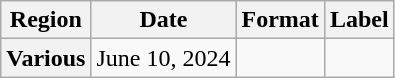<table class="wikitable plainrowheaders">
<tr>
<th scope="col">Region</th>
<th scope="col">Date</th>
<th scope="col">Format</th>
<th scope="col">Label</th>
</tr>
<tr>
<th scope="row">Various</th>
<td>June 10, 2024</td>
<td></td>
<td></td>
</tr>
</table>
